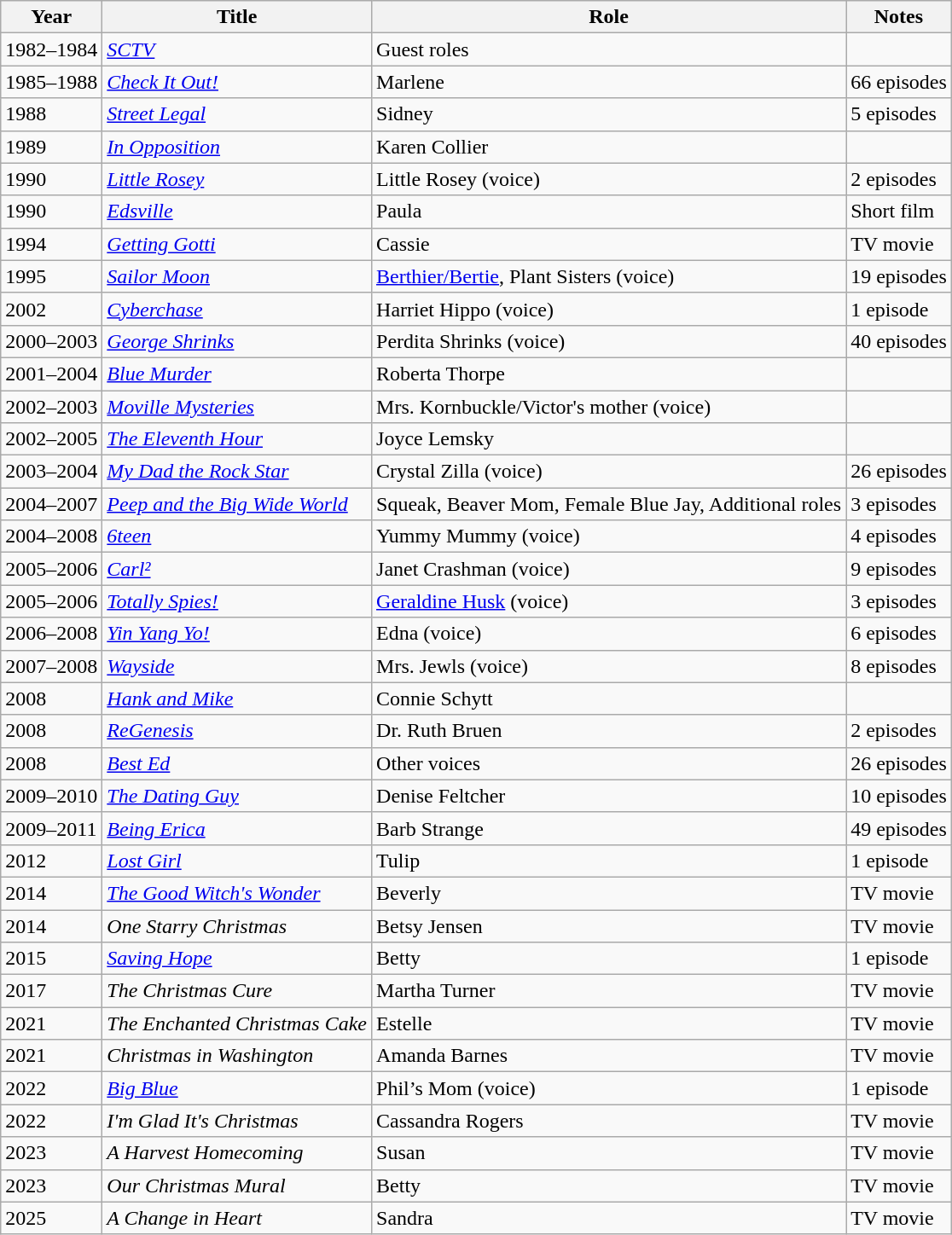<table class="wikitable sortable">
<tr>
<th>Year</th>
<th>Title</th>
<th>Role</th>
<th>Notes</th>
</tr>
<tr>
<td>1982–1984</td>
<td><em><a href='#'>SCTV</a></em></td>
<td>Guest roles</td>
<td></td>
</tr>
<tr>
<td>1985–1988</td>
<td><em><a href='#'>Check It Out!</a></em></td>
<td>Marlene</td>
<td>66 episodes</td>
</tr>
<tr>
<td>1988</td>
<td><em><a href='#'>Street Legal</a></em></td>
<td>Sidney</td>
<td>5 episodes</td>
</tr>
<tr>
<td>1989</td>
<td><em><a href='#'>In Opposition</a></em></td>
<td>Karen Collier</td>
<td></td>
</tr>
<tr>
<td>1990</td>
<td><em><a href='#'>Little Rosey</a></em></td>
<td>Little Rosey (voice)</td>
<td>2 episodes</td>
</tr>
<tr>
<td>1990</td>
<td><em><a href='#'>Edsville</a></em></td>
<td>Paula</td>
<td>Short film</td>
</tr>
<tr>
<td>1994</td>
<td><em><a href='#'>Getting Gotti</a></em></td>
<td>Cassie</td>
<td>TV movie</td>
</tr>
<tr>
<td>1995</td>
<td><em><a href='#'>Sailor Moon</a></em></td>
<td><a href='#'>Berthier/Bertie</a>, Plant Sisters (voice)</td>
<td>19 episodes</td>
</tr>
<tr>
<td>2002</td>
<td><em><a href='#'>Cyberchase</a></em></td>
<td>Harriet Hippo (voice)</td>
<td>1 episode</td>
</tr>
<tr>
<td>2000–2003</td>
<td><em><a href='#'>George Shrinks</a></em></td>
<td>Perdita Shrinks (voice)</td>
<td>40 episodes</td>
</tr>
<tr>
<td>2001–2004</td>
<td><em><a href='#'>Blue Murder</a></em></td>
<td>Roberta Thorpe</td>
<td></td>
</tr>
<tr>
<td>2002–2003</td>
<td><em><a href='#'>Moville Mysteries</a></em></td>
<td>Mrs. Kornbuckle/Victor's mother (voice)</td>
<td></td>
</tr>
<tr>
<td>2002–2005</td>
<td data-sort-value="Eleventh Hour, The"><em><a href='#'>The Eleventh Hour</a></em></td>
<td>Joyce Lemsky</td>
<td></td>
</tr>
<tr>
<td>2003–2004</td>
<td><em><a href='#'>My Dad the Rock Star</a></em></td>
<td>Crystal Zilla (voice)</td>
<td>26 episodes</td>
</tr>
<tr>
<td>2004–2007</td>
<td><em><a href='#'>Peep and the Big Wide World</a></em></td>
<td>Squeak, Beaver Mom, Female Blue Jay, Additional roles</td>
<td>3 episodes</td>
</tr>
<tr>
<td>2004–2008</td>
<td><em><a href='#'>6teen</a></em></td>
<td>Yummy Mummy (voice)</td>
<td>4 episodes</td>
</tr>
<tr>
<td>2005–2006</td>
<td><em><a href='#'>Carl²</a></em></td>
<td>Janet Crashman (voice)</td>
<td>9 episodes</td>
</tr>
<tr>
<td>2005–2006</td>
<td><em><a href='#'>Totally Spies!</a></em></td>
<td><a href='#'>Geraldine Husk</a> (voice)</td>
<td>3 episodes</td>
</tr>
<tr>
<td>2006–2008</td>
<td><em><a href='#'>Yin Yang Yo!</a></em></td>
<td>Edna (voice)</td>
<td>6 episodes</td>
</tr>
<tr>
<td>2007–2008</td>
<td><em><a href='#'>Wayside</a></em></td>
<td>Mrs. Jewls (voice)</td>
<td>8 episodes</td>
</tr>
<tr>
<td>2008</td>
<td><em><a href='#'>Hank and Mike</a></em></td>
<td>Connie Schytt</td>
<td></td>
</tr>
<tr>
<td>2008</td>
<td><em><a href='#'>ReGenesis</a></em></td>
<td>Dr. Ruth Bruen</td>
<td>2 episodes</td>
</tr>
<tr>
<td>2008</td>
<td><em><a href='#'>Best Ed</a></em></td>
<td>Other voices</td>
<td>26 episodes</td>
</tr>
<tr>
<td>2009–2010</td>
<td data-sort-value="Dating Guy, The"><em><a href='#'>The Dating Guy</a></em></td>
<td>Denise Feltcher</td>
<td>10 episodes</td>
</tr>
<tr>
<td>2009–2011</td>
<td><em><a href='#'>Being Erica</a></em></td>
<td>Barb Strange</td>
<td>49 episodes</td>
</tr>
<tr>
<td>2012</td>
<td><em><a href='#'>Lost Girl</a></em></td>
<td>Tulip</td>
<td>1 episode</td>
</tr>
<tr>
<td>2014</td>
<td data-sort-value="Good Witch's Wonder, The"><em><a href='#'>The Good Witch's Wonder</a></em></td>
<td>Beverly</td>
<td>TV movie</td>
</tr>
<tr>
<td>2014</td>
<td><em>One Starry Christmas</em></td>
<td>Betsy Jensen</td>
<td>TV movie</td>
</tr>
<tr>
<td>2015</td>
<td><em><a href='#'>Saving Hope</a></em></td>
<td>Betty</td>
<td>1 episode</td>
</tr>
<tr>
<td>2017</td>
<td data-sort-value="Christmas Cure, The"><em>The Christmas Cure</em></td>
<td>Martha Turner</td>
<td>TV movie</td>
</tr>
<tr>
<td>2021</td>
<td data-sort-value="Enchanted Christmas Cake, The"><em>The Enchanted Christmas Cake</em></td>
<td>Estelle</td>
<td>TV movie</td>
</tr>
<tr>
<td>2021</td>
<td><em>Christmas in Washington</em></td>
<td>Amanda Barnes</td>
<td>TV movie</td>
</tr>
<tr>
<td>2022</td>
<td><em><a href='#'>Big Blue</a></em></td>
<td>Phil’s Mom (voice)</td>
<td>1 episode</td>
</tr>
<tr>
<td>2022</td>
<td><em>I'm Glad It's Christmas</em></td>
<td>Cassandra Rogers</td>
<td>TV movie</td>
</tr>
<tr>
<td>2023</td>
<td data-sort-value="Harvest Homecoming, A"><em>A Harvest Homecoming</em></td>
<td>Susan</td>
<td>TV movie</td>
</tr>
<tr>
<td>2023</td>
<td><em>Our Christmas Mural</em></td>
<td>Betty</td>
<td>TV movie</td>
</tr>
<tr>
<td>2025</td>
<td data-sort-value="Change in Heart, A"><em>A Change in Heart</em></td>
<td>Sandra</td>
<td>TV movie</td>
</tr>
</table>
